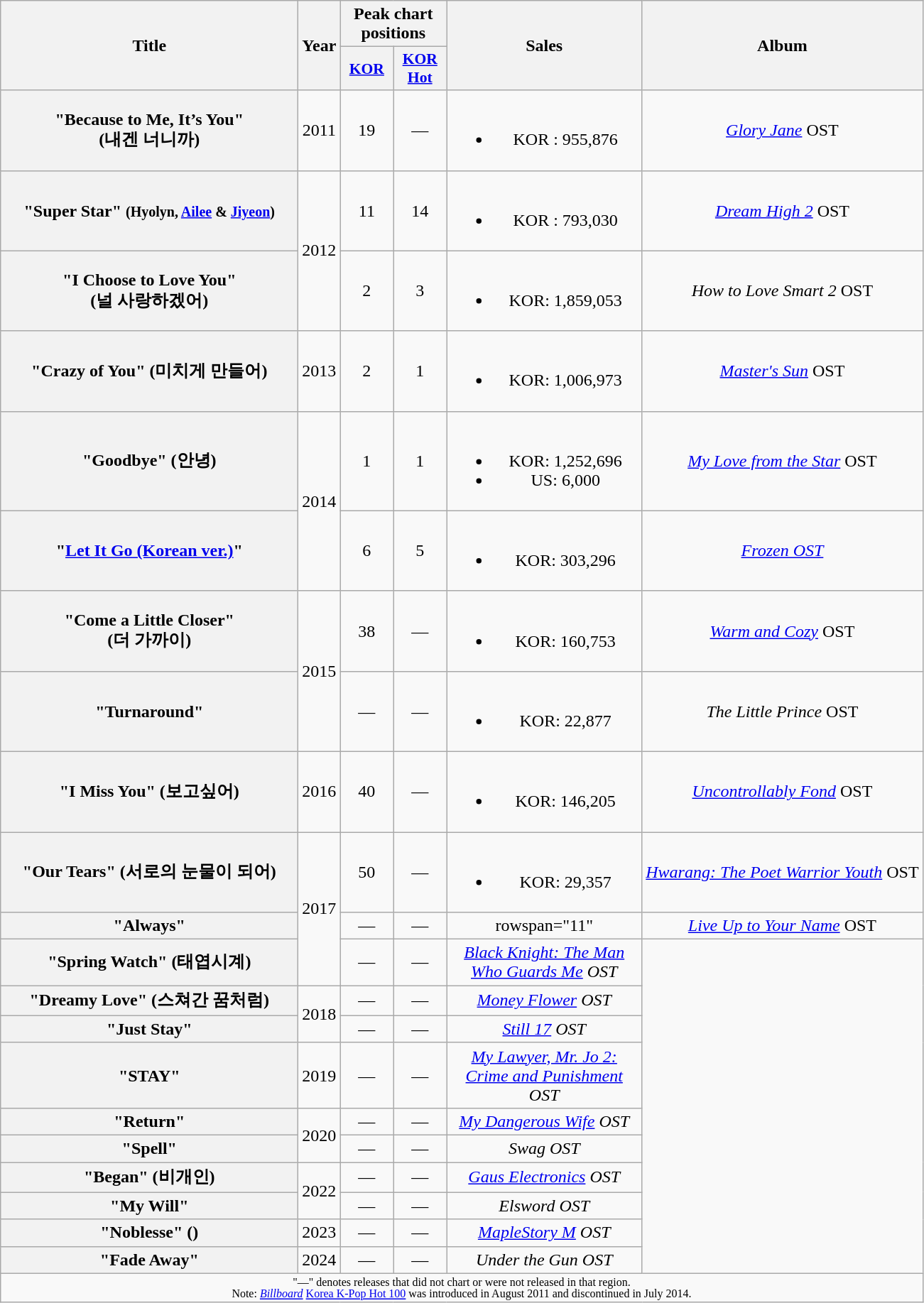<table class="wikitable plainrowheaders" style="text-align:center;">
<tr>
<th scope="col" rowspan="2" style="width:17em;">Title</th>
<th scope="col" rowspan="2">Year</th>
<th scope="col" colspan="2">Peak chart positions</th>
<th scope="col" rowspan="2" style="width:11em;">Sales</th>
<th scope="col" rowspan="2">Album</th>
</tr>
<tr>
<th scope="col" style="width:3em;font-size:90%;"><a href='#'>KOR</a><br></th>
<th scope="col" style="width:3em;font-size:90%;"><a href='#'>KOR<br>Hot</a><br></th>
</tr>
<tr>
<th scope="row">"Because to Me, It’s You" <br>(내겐 너니까)</th>
<td>2011</td>
<td>19</td>
<td>—</td>
<td><br><ul><li>KOR : 955,876</li></ul></td>
<td><em><a href='#'>Glory Jane</a></em> OST</td>
</tr>
<tr>
<th scope="row">"Super Star" <small>(Hyolyn, <a href='#'>Ailee</a> & <a href='#'>Jiyeon</a>)</small></th>
<td rowspan="2">2012</td>
<td>11</td>
<td>14</td>
<td><br><ul><li>KOR : 793,030</li></ul></td>
<td><em><a href='#'>Dream High 2</a></em> OST</td>
</tr>
<tr>
<th scope="row">"I Choose to Love You" <br>(널 사랑하겠어)</th>
<td>2</td>
<td>3</td>
<td><br><ul><li>KOR: 1,859,053</li></ul></td>
<td><em>How to Love Smart 2</em> OST</td>
</tr>
<tr>
<th scope="row">"Crazy of You" (미치게 만들어)</th>
<td>2013</td>
<td>2</td>
<td>1</td>
<td><br><ul><li>KOR: 1,006,973</li></ul></td>
<td><em><a href='#'>Master's Sun</a></em> OST</td>
</tr>
<tr>
<th scope="row">"Goodbye" (안녕)</th>
<td rowspan="2">2014</td>
<td>1</td>
<td>1</td>
<td><br><ul><li>KOR: 1,252,696</li><li>US: 6,000</li></ul></td>
<td><em><a href='#'>My Love from the Star</a></em> OST</td>
</tr>
<tr>
<th scope="row">"<a href='#'>Let It Go (Korean ver.)</a>"</th>
<td>6</td>
<td>5</td>
<td><br><ul><li>KOR: 303,296</li></ul></td>
<td><em><a href='#'>Frozen OST</a></em></td>
</tr>
<tr>
<th scope="row">"Come a Little Closer" <br>(더 가까이)</th>
<td rowspan="2">2015</td>
<td>38</td>
<td>—</td>
<td><br><ul><li>KOR: 160,753</li></ul></td>
<td><em><a href='#'>Warm and Cozy</a></em> OST</td>
</tr>
<tr>
<th scope="row">"Turnaround"</th>
<td>—</td>
<td>—</td>
<td><br><ul><li>KOR: 22,877</li></ul></td>
<td><em>The Little Prince</em> OST</td>
</tr>
<tr>
<th scope="row">"I Miss You" (보고싶어)</th>
<td>2016</td>
<td>40</td>
<td>—</td>
<td><br><ul><li>KOR: 146,205</li></ul></td>
<td><em><a href='#'>Uncontrollably Fond</a></em> OST</td>
</tr>
<tr>
<th scope="row">"Our Tears" (서로의 눈물이 되어)</th>
<td rowspan="3">2017</td>
<td>50</td>
<td>—</td>
<td><br><ul><li>KOR: 29,357</li></ul></td>
<td><em><a href='#'>Hwarang: The Poet Warrior Youth</a></em> OST</td>
</tr>
<tr>
<th scope="row">"Always"</th>
<td>—</td>
<td>—</td>
<td>rowspan="11" </td>
<td><em><a href='#'>Live Up to Your Name</a></em> OST</td>
</tr>
<tr>
<th scope="row">"Spring Watch" (태엽시계)</th>
<td>—</td>
<td>—</td>
<td><em><a href='#'>Black Knight: The Man Who Guards Me</a> OST</em></td>
</tr>
<tr>
<th scope="row">"Dreamy Love" (스쳐간 꿈처럼)</th>
<td rowspan="2">2018</td>
<td>—</td>
<td>—</td>
<td><em><a href='#'>Money Flower</a> OST</em></td>
</tr>
<tr>
<th scope="row">"Just Stay"</th>
<td>—</td>
<td>—</td>
<td><em><a href='#'>Still 17</a> OST</em></td>
</tr>
<tr>
<th scope="row">"STAY"</th>
<td>2019</td>
<td>—</td>
<td>—</td>
<td><em><a href='#'>My Lawyer, Mr. Jo 2: Crime and Punishment</a> OST</em></td>
</tr>
<tr>
<th scope="row">"Return"</th>
<td rowspan="2">2020</td>
<td>—</td>
<td>—</td>
<td><em><a href='#'>My Dangerous Wife</a> OST</em></td>
</tr>
<tr>
<th scope="row">"Spell"</th>
<td>—</td>
<td>—</td>
<td><em>Swag OST</em></td>
</tr>
<tr>
<th scope="row">"Began" (비개인)</th>
<td rowspan="2">2022</td>
<td>—</td>
<td>—</td>
<td><em><a href='#'>Gaus Electronics</a> OST</em></td>
</tr>
<tr>
<th scope="row">"My Will"</th>
<td>—</td>
<td>—</td>
<td><em>Elsword OST</em></td>
</tr>
<tr>
<th scope="row">"Noblesse" ()</th>
<td>2023</td>
<td>—</td>
<td>—</td>
<td><em><a href='#'>MapleStory M</a> OST</em></td>
</tr>
<tr>
<th scope="row">"Fade Away"</th>
<td>2024</td>
<td>—</td>
<td>—</td>
<td><em>Under the Gun OST</em></td>
</tr>
<tr>
<td colspan="6" style="text-align:center; font-size:8pt;">"—" denotes releases that did not chart or were not released in that region.<br>Note: <em><a href='#'>Billboard</a></em> <a href='#'>Korea K-Pop Hot 100</a> was introduced in August 2011 and discontinued in July 2014.</td>
</tr>
</table>
